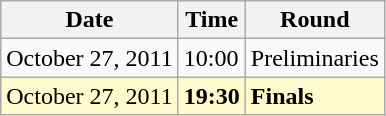<table class="wikitable">
<tr>
<th>Date</th>
<th>Time</th>
<th>Round</th>
</tr>
<tr>
<td>October 27, 2011</td>
<td>10:00</td>
<td>Preliminaries</td>
</tr>
<tr style=background:lemonchiffon>
<td>October 27, 2011</td>
<td><strong>19:30</strong></td>
<td><strong>Finals</strong></td>
</tr>
</table>
